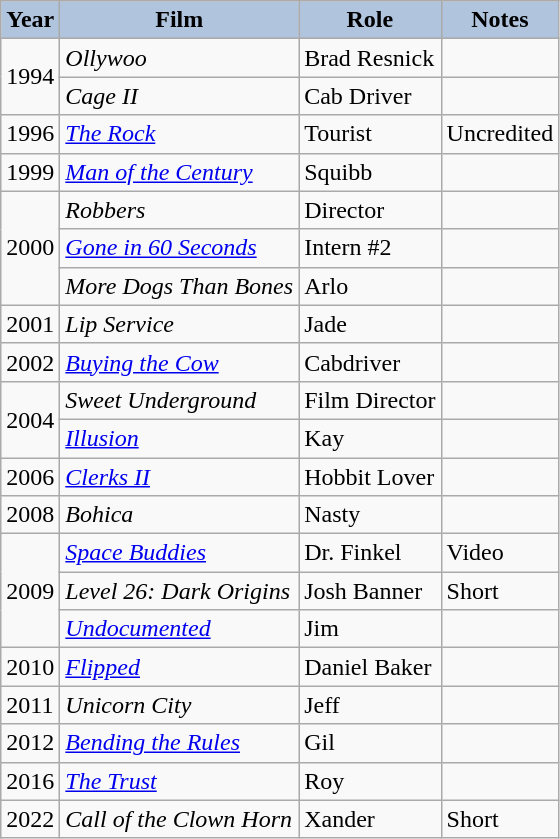<table class="wikitable">
<tr>
<th style="background:#B0C4DE;">Year</th>
<th style="background:#B0C4DE;">Film</th>
<th style="background:#B0C4DE;">Role</th>
<th style="background:#B0C4DE;">Notes</th>
</tr>
<tr>
<td align="center" rowspan=2>1994</td>
<td><em>Ollywoo</em></td>
<td>Brad Resnick</td>
<td></td>
</tr>
<tr>
<td><em>Cage II</em></td>
<td>Cab Driver</td>
<td></td>
</tr>
<tr>
<td align="center">1996</td>
<td><em><a href='#'>The Rock</a></em></td>
<td>Tourist</td>
<td>Uncredited</td>
</tr>
<tr>
<td align="center">1999</td>
<td><em><a href='#'>Man of the Century</a></em></td>
<td>Squibb</td>
<td></td>
</tr>
<tr>
<td align="center" rowspan=3>2000</td>
<td><em>Robbers</em></td>
<td>Director</td>
<td></td>
</tr>
<tr>
<td><em><a href='#'>Gone in 60 Seconds</a></em></td>
<td>Intern #2</td>
<td></td>
</tr>
<tr>
<td><em>More Dogs Than Bones</em></td>
<td>Arlo</td>
<td></td>
</tr>
<tr>
<td align="center">2001</td>
<td><em>Lip Service</em></td>
<td>Jade</td>
<td></td>
</tr>
<tr>
<td align="center">2002</td>
<td><em><a href='#'>Buying the Cow</a></em></td>
<td>Cabdriver</td>
<td></td>
</tr>
<tr>
<td align="center" rowspan=2>2004</td>
<td><em>Sweet Underground</em></td>
<td>Film Director</td>
<td></td>
</tr>
<tr>
<td><em><a href='#'>Illusion</a></em></td>
<td>Kay</td>
<td></td>
</tr>
<tr>
<td align="center">2006</td>
<td><em><a href='#'>Clerks II</a></em></td>
<td>Hobbit Lover</td>
<td></td>
</tr>
<tr>
<td align="center">2008</td>
<td><em>Bohica</em></td>
<td>Nasty</td>
<td></td>
</tr>
<tr>
<td align="center" rowspan=3>2009</td>
<td><em><a href='#'>Space Buddies</a></em></td>
<td>Dr. Finkel</td>
<td>Video</td>
</tr>
<tr>
<td><em>Level 26: Dark Origins</em></td>
<td>Josh Banner</td>
<td>Short</td>
</tr>
<tr>
<td><em><a href='#'>Undocumented</a></em></td>
<td>Jim</td>
<td></td>
</tr>
<tr>
<td align="center">2010</td>
<td><em><a href='#'>Flipped</a></em></td>
<td>Daniel Baker</td>
<td></td>
</tr>
<tr>
<td>2011</td>
<td><em>Unicorn City</em></td>
<td>Jeff</td>
<td></td>
</tr>
<tr>
<td>2012</td>
<td><em><a href='#'>Bending the Rules</a></em></td>
<td>Gil</td>
<td></td>
</tr>
<tr>
<td align="center">2016</td>
<td><em><a href='#'>The Trust</a></em></td>
<td>Roy</td>
<td></td>
</tr>
<tr>
<td>2022</td>
<td><em>Call of the Clown Horn</em></td>
<td>Xander</td>
<td>Short</td>
</tr>
</table>
